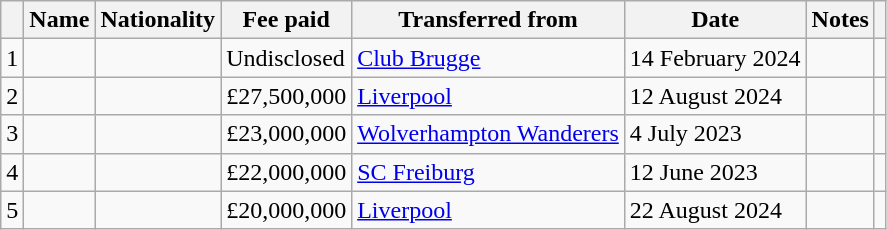<table class="wikitable">
<tr>
<th></th>
<th>Name</th>
<th>Nationality</th>
<th>Fee paid</th>
<th>Transferred from</th>
<th>Date</th>
<th>Notes</th>
<th></th>
</tr>
<tr>
<td style="text-align:center;">1</td>
<td></td>
<td></td>
<td>Undisclosed</td>
<td> <a href='#'>Club Brugge</a></td>
<td>14 February 2024</td>
<td style="text-align:center;"></td>
<td style="text-align:center;"></td>
</tr>
<tr>
<td style="text-align:center;">2</td>
<td></td>
<td></td>
<td>£27,500,000</td>
<td> <a href='#'>Liverpool</a></td>
<td>12 August 2024</td>
<td style="text-align:center;"></td>
<td style="text-align:center;"></td>
</tr>
<tr>
<td style="text-align:center;">3</td>
<td></td>
<td></td>
<td>£23,000,000</td>
<td> <a href='#'>Wolverhampton Wanderers</a></td>
<td>4 July 2023</td>
<td style="text-align:center;"></td>
<td style="text-align:center;"></td>
</tr>
<tr>
<td style="text-align:center;">4</td>
<td></td>
<td></td>
<td>£22,000,000</td>
<td> <a href='#'>SC Freiburg</a></td>
<td>12 June 2023</td>
<td style="text-align:center;"></td>
<td style="text-align:center;"></td>
</tr>
<tr>
<td style="text-align:center;">5</td>
<td></td>
<td></td>
<td>£20,000,000</td>
<td> <a href='#'>Liverpool</a></td>
<td>22 August 2024</td>
<td style="text-align:center;"></td>
<td style="text-align:center;"></td>
</tr>
</table>
